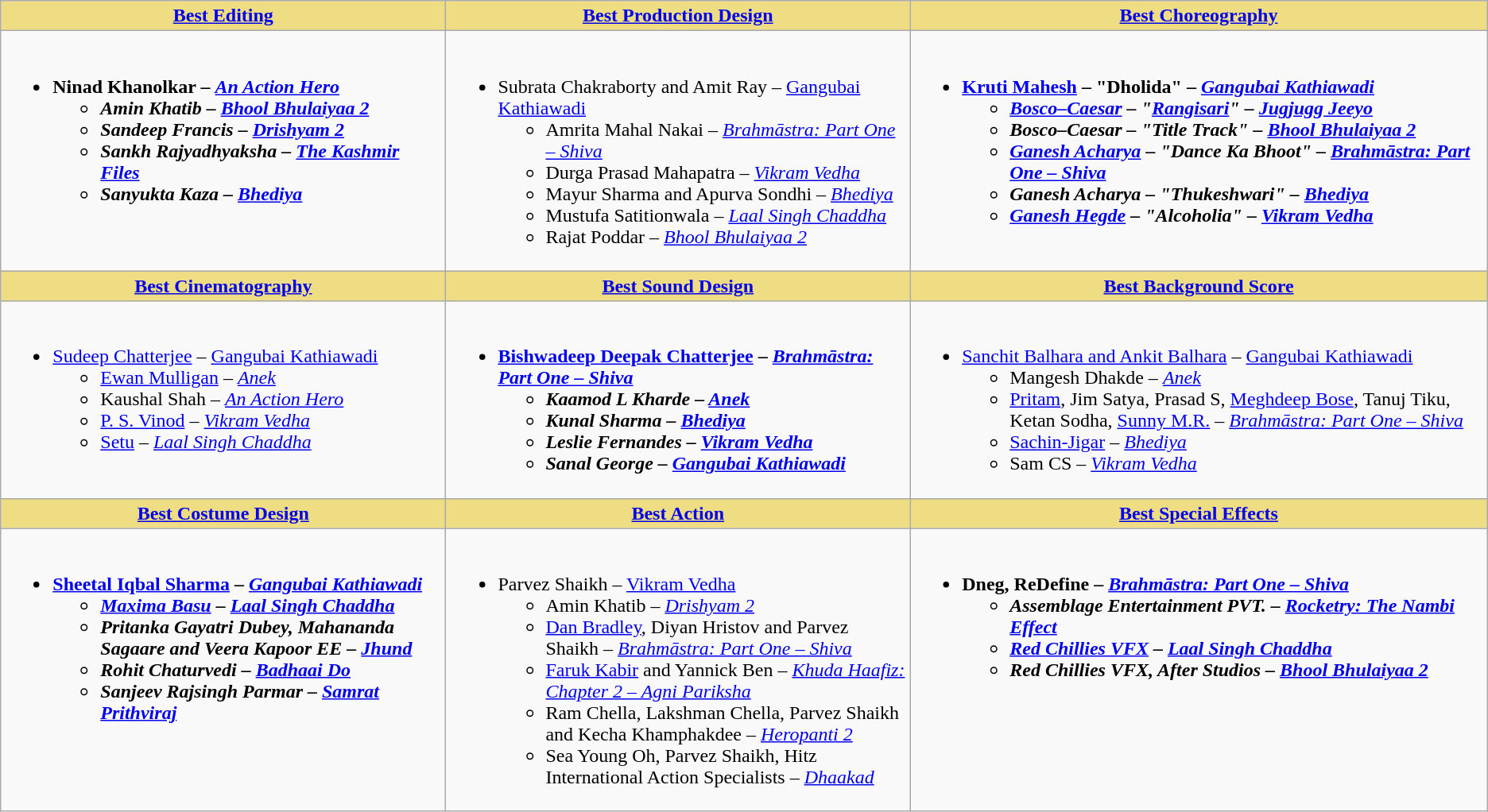<table class="wikitable">
<tr>
<th style="background:#EEDD82;"><a href='#'>Best Editing</a></th>
<th style="background:#EEDD82;"><a href='#'>Best Production Design</a></th>
<th style="background:#EEDD82;"><a href='#'>Best Choreography</a></th>
</tr>
<tr>
<td valign=top><br><ul><li><strong>Ninad Khanolkar – <em><a href='#'>An Action Hero</a><strong><em><ul><li>Amin Khatib – </em><a href='#'>Bhool Bhulaiyaa 2</a><em></li><li>Sandeep Francis – </em><a href='#'>Drishyam 2</a><em></li><li>Sankh Rajyadhyaksha – </em><a href='#'>The Kashmir Files</a><em></li><li>Sanyukta Kaza – </em><a href='#'>Bhediya</a><em></li></ul></li></ul></td>
<td valign=top><br><ul><li></strong>Subrata Chakraborty and Amit Ray – </em><a href='#'>Gangubai Kathiawadi</a></em></strong><ul><li>Amrita Mahal Nakai – <em><a href='#'>Brahmāstra: Part One – Shiva</a></em></li><li>Durga Prasad Mahapatra – <em><a href='#'>Vikram Vedha</a></em></li><li>Mayur Sharma and Apurva Sondhi – <em><a href='#'>Bhediya</a></em></li><li>Mustufa Satitionwala – <em><a href='#'>Laal Singh Chaddha</a></em></li><li>Rajat Poddar – <em><a href='#'>Bhool Bhulaiyaa 2</a></em></li></ul></li></ul></td>
<td valign=top><br><ul><li><strong><a href='#'>Kruti Mahesh</a> – "Dholida" – <em><a href='#'>Gangubai Kathiawadi</a><strong><em><ul><li><a href='#'>Bosco–Caesar</a> – "<a href='#'>Rangisari</a>" – </em><a href='#'>Jugjugg Jeeyo</a><em></li><li>Bosco–Caesar – "Title Track" – </em><a href='#'>Bhool Bhulaiyaa 2</a><em></li><li><a href='#'>Ganesh Acharya</a> – "Dance Ka Bhoot" – </em><a href='#'>Brahmāstra: Part One – Shiva</a><em></li><li>Ganesh Acharya – "Thukeshwari" – </em><a href='#'>Bhediya</a><em></li><li><a href='#'>Ganesh Hegde</a> – "Alcoholia" – </em><a href='#'>Vikram Vedha</a><em></li></ul></li></ul></td>
</tr>
<tr>
<th style="background:#EEDD82;"><a href='#'>Best Cinematography</a></th>
<th style="background:#EEDD82;"><a href='#'>Best Sound Design</a></th>
<th style="background:#EEDD82;"><a href='#'>Best Background Score</a></th>
</tr>
<tr>
<td valign=top><br><ul><li></strong><a href='#'>Sudeep Chatterjee</a> – </em><a href='#'>Gangubai Kathiawadi</a></em></strong><ul><li><a href='#'>Ewan Mulligan</a> – <em><a href='#'>Anek</a></em></li><li>Kaushal Shah – <em><a href='#'>An Action Hero</a></em></li><li><a href='#'>P. S. Vinod</a> – <em><a href='#'>Vikram Vedha</a></em></li><li><a href='#'>Setu</a> – <em><a href='#'>Laal Singh Chaddha</a></em></li></ul></li></ul></td>
<td valign=top><br><ul><li><strong><a href='#'>Bishwadeep Deepak Chatterjee</a> – <em><a href='#'>Brahmāstra: Part One – Shiva</a><strong><em><ul><li>Kaamod L Kharde – </em><a href='#'>Anek</a><em></li><li>Kunal Sharma – </em><a href='#'>Bhediya</a><em></li><li>Leslie Fernandes – </em><a href='#'>Vikram Vedha</a><em></li><li>Sanal George – </em><a href='#'>Gangubai Kathiawadi</a><em></li></ul></li></ul></td>
<td valign=top><br><ul><li></strong><a href='#'>Sanchit Balhara and Ankit Balhara</a> – </em><a href='#'>Gangubai Kathiawadi</a></em></strong><ul><li>Mangesh Dhakde – <em><a href='#'>Anek</a></em></li><li><a href='#'>Pritam</a>, Jim Satya, Prasad S, <a href='#'>Meghdeep Bose</a>, Tanuj Tiku, Ketan Sodha, <a href='#'>Sunny M.R.</a> – <em><a href='#'>Brahmāstra: Part One – Shiva</a></em></li><li><a href='#'>Sachin-Jigar</a> – <em><a href='#'>Bhediya</a></em></li><li>Sam CS – <em><a href='#'>Vikram Vedha</a></em></li></ul></li></ul></td>
</tr>
<tr>
<th style="background:#EEDD82;"><a href='#'>Best Costume Design</a></th>
<th style="background:#EEDD82;"><a href='#'>Best Action</a></th>
<th style="background:#EEDD82;"><a href='#'>Best Special Effects</a></th>
</tr>
<tr>
<td valign=top><br><ul><li><strong><a href='#'>Sheetal Iqbal Sharma</a> – <em><a href='#'>Gangubai Kathiawadi</a><strong><em><ul><li><a href='#'>Maxima Basu</a> – </em><a href='#'>Laal Singh Chaddha</a><em></li><li>Pritanka Gayatri Dubey, Mahananda Sagaare and Veera Kapoor EE – </em><a href='#'>Jhund</a><em></li><li>Rohit Chaturvedi – </em><a href='#'>Badhaai Do</a><em></li><li>Sanjeev Rajsingh Parmar – </em><a href='#'>Samrat Prithviraj</a><em></li></ul></li></ul></td>
<td valign=top><br><ul><li></strong>Parvez Shaikh – </em><a href='#'>Vikram Vedha</a></em></strong><ul><li>Amin Khatib – <em><a href='#'>Drishyam 2</a></em></li><li><a href='#'>Dan Bradley</a>, Diyan Hristov and Parvez Shaikh – <em><a href='#'>Brahmāstra: Part One – Shiva</a></em></li><li><a href='#'>Faruk Kabir</a> and Yannick Ben  – <em><a href='#'>Khuda Haafiz: Chapter 2 – Agni Pariksha</a></em></li><li>Ram Chella, Lakshman Chella, Parvez Shaikh and Kecha Khamphakdee – <em><a href='#'>Heropanti 2</a></em></li><li>Sea Young Oh, Parvez Shaikh, Hitz International Action Specialists – <em><a href='#'>Dhaakad</a></em></li></ul></li></ul></td>
<td valign=top><br><ul><li><strong>Dneg, ReDefine – <em><a href='#'>Brahmāstra: Part One – Shiva</a><strong><em><ul><li>Assemblage Entertainment PVT. – </em><a href='#'>Rocketry: The Nambi Effect</a><em></li><li><a href='#'>Red Chillies VFX</a> – </em><a href='#'>Laal Singh Chaddha</a><em></li><li>Red Chillies VFX, After Studios – </em><a href='#'>Bhool Bhulaiyaa 2</a><em></li></ul></li></ul></td>
</tr>
</table>
